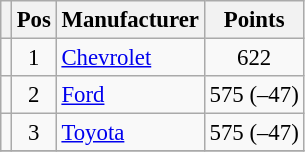<table class="wikitable" style="font-size: 95%">
<tr>
<th></th>
<th>Pos</th>
<th>Manufacturer</th>
<th>Points</th>
</tr>
<tr>
<td align="left"></td>
<td style="text-align:center;">1</td>
<td><a href='#'>Chevrolet</a></td>
<td style="text-align:center;">622</td>
</tr>
<tr>
<td align="left"></td>
<td style="text-align:center;">2</td>
<td><a href='#'>Ford</a></td>
<td style="text-align:center;">575 (–47)</td>
</tr>
<tr>
<td align="left"></td>
<td style="text-align:center;">3</td>
<td><a href='#'>Toyota</a></td>
<td style="text-align:center;">575 (–47)</td>
</tr>
<tr class="sortbottom">
</tr>
</table>
